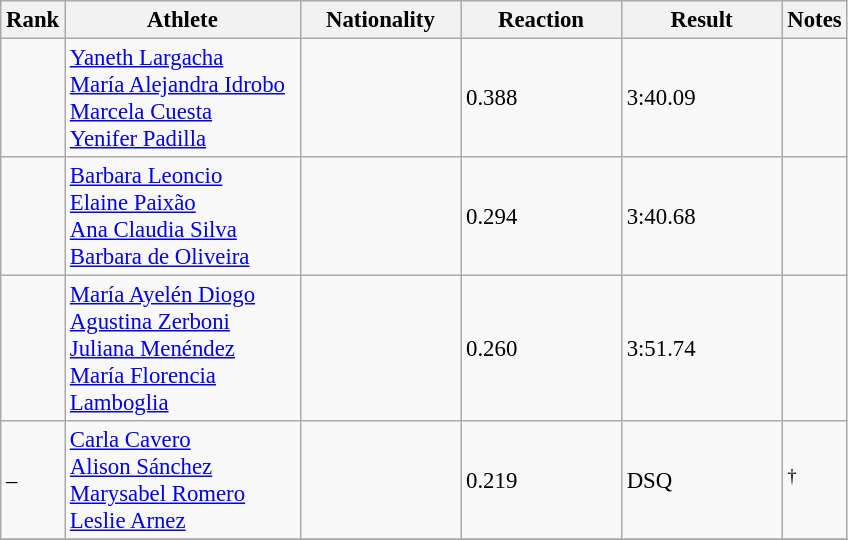<table class="wikitable" style="font-size:95%" style="width:35em;" style="text-align:center">
<tr>
<th>Rank</th>
<th width=150>Athlete</th>
<th width=100>Nationality</th>
<th width=100>Reaction</th>
<th width=100>Result</th>
<th>Notes</th>
</tr>
<tr>
<td></td>
<td align=left><a href='#'>Yaneth Largacha</a><br><a href='#'>María Alejandra Idrobo</a><br><a href='#'>Marcela Cuesta</a><br><a href='#'>Yenifer Padilla</a></td>
<td align=left></td>
<td>0.388</td>
<td>3:40.09</td>
<td></td>
</tr>
<tr>
<td></td>
<td align=left><a href='#'>Barbara Leoncio</a><br><a href='#'>Elaine Paixão</a><br><a href='#'>Ana Claudia Silva</a><br><a href='#'>Barbara de Oliveira</a></td>
<td align=left></td>
<td>0.294</td>
<td>3:40.68</td>
<td></td>
</tr>
<tr>
<td></td>
<td align=left><a href='#'>María Ayelén Diogo</a><br><a href='#'>Agustina Zerboni</a><br><a href='#'>Juliana Menéndez</a><br><a href='#'>María Florencia Lamboglia</a></td>
<td align=left></td>
<td>0.260</td>
<td>3:51.74</td>
<td></td>
</tr>
<tr>
<td>–</td>
<td align=left><a href='#'>Carla Cavero</a><br><a href='#'>Alison Sánchez</a><br><a href='#'>Marysabel Romero</a><br><a href='#'>Leslie Arnez</a></td>
<td align=left></td>
<td>0.219</td>
<td>DSQ</td>
<td><sup>†</sup></td>
</tr>
<tr>
</tr>
</table>
